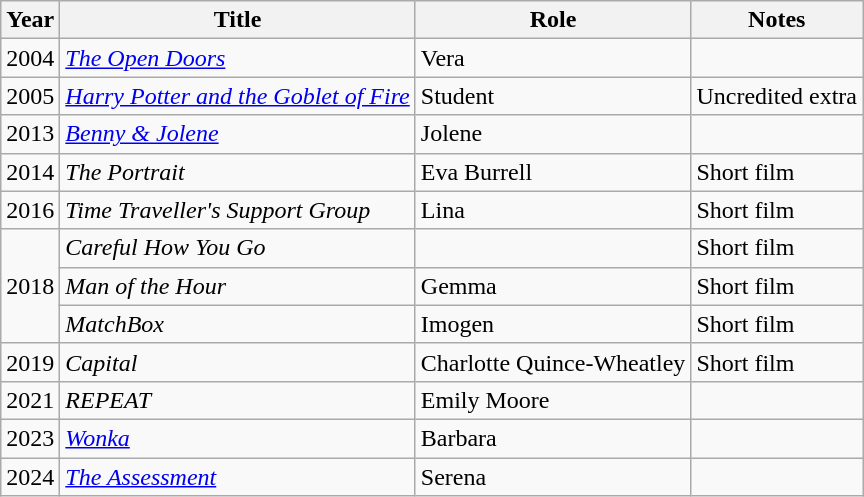<table class="wikitable sortable">
<tr>
<th>Year</th>
<th>Title</th>
<th>Role</th>
<th class="unsortable">Notes</th>
</tr>
<tr>
<td>2004</td>
<td><em><a href='#'>The Open Doors</a></em></td>
<td>Vera</td>
<td></td>
</tr>
<tr>
<td>2005</td>
<td><em><a href='#'>Harry Potter and the Goblet of Fire</a></em></td>
<td>Student</td>
<td>Uncredited extra</td>
</tr>
<tr>
<td>2013</td>
<td><em><a href='#'>Benny & Jolene</a></em></td>
<td>Jolene</td>
<td></td>
</tr>
<tr>
<td>2014</td>
<td><em>The Portrait</em></td>
<td>Eva Burrell</td>
<td>Short film</td>
</tr>
<tr>
<td>2016</td>
<td><em>Time Traveller's Support Group</em></td>
<td>Lina</td>
<td>Short film</td>
</tr>
<tr>
<td rowspan="3">2018</td>
<td><em>Careful How You Go</em></td>
<td></td>
<td>Short film</td>
</tr>
<tr>
<td><em>Man of the Hour</em></td>
<td>Gemma</td>
<td>Short film</td>
</tr>
<tr>
<td><em>MatchBox</em></td>
<td>Imogen</td>
<td>Short film</td>
</tr>
<tr>
<td>2019</td>
<td><em>Capital</em></td>
<td>Charlotte Quince-Wheatley</td>
<td>Short film</td>
</tr>
<tr>
<td>2021</td>
<td><em>REPEAT</em></td>
<td>Emily Moore</td>
<td></td>
</tr>
<tr>
<td>2023</td>
<td><em><a href='#'>Wonka</a></em></td>
<td>Barbara</td>
<td></td>
</tr>
<tr>
<td>2024</td>
<td><em><a href='#'>The Assessment</a></em></td>
<td>Serena</td>
<td></td>
</tr>
</table>
